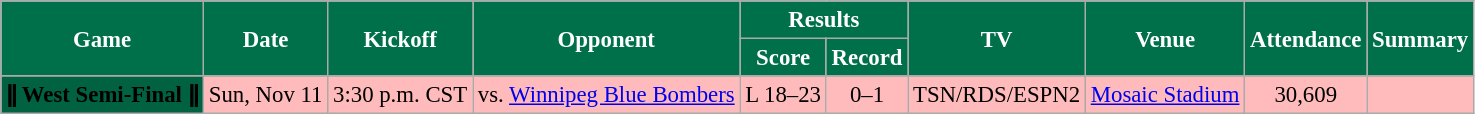<table class="wikitable" style="font-size: 95%;">
<tr>
<th style="background:#00704A;color:White;" rowspan=2>Game</th>
<th style="background:#00704A;color:White;" rowspan=2>Date</th>
<th style="background:#00704A;color:White;" rowspan=2>Kickoff</th>
<th style="background:#00704A;color:White;" rowspan=2>Opponent</th>
<th style="background:#00704A;color:White;" colspan=2>Results</th>
<th style="background:#00704A;color:White;" rowspan=2>TV</th>
<th style="background:#00704A;color:White;" rowspan=2>Venue</th>
<th style="background:#00704A;color:White;" rowspan=2>Attendance</th>
<th style="background:#00704A;color:White;" rowspan=2>Summary</th>
</tr>
<tr>
<th style="background:#00704A;color:White;">Score</th>
<th style="background:#00704A;color:White;">Record</th>
</tr>
<tr align="center" bgcolor="#ffbbbb">
<th style="text-align:center; background:#006241;"><span><strong>ǁ West Semi-Final ǁ</strong></span></th>
<td align="center">Sun, Nov 11</td>
<td align="center">3:30 p.m. CST</td>
<td align="center">vs. <a href='#'>Winnipeg Blue Bombers</a></td>
<td align="center">L 18–23</td>
<td align="center">0–1</td>
<td align="center">TSN/RDS/ESPN2</td>
<td align="center"><a href='#'>Mosaic Stadium</a></td>
<td align="center">30,609</td>
<td align="center"></td>
</tr>
</table>
